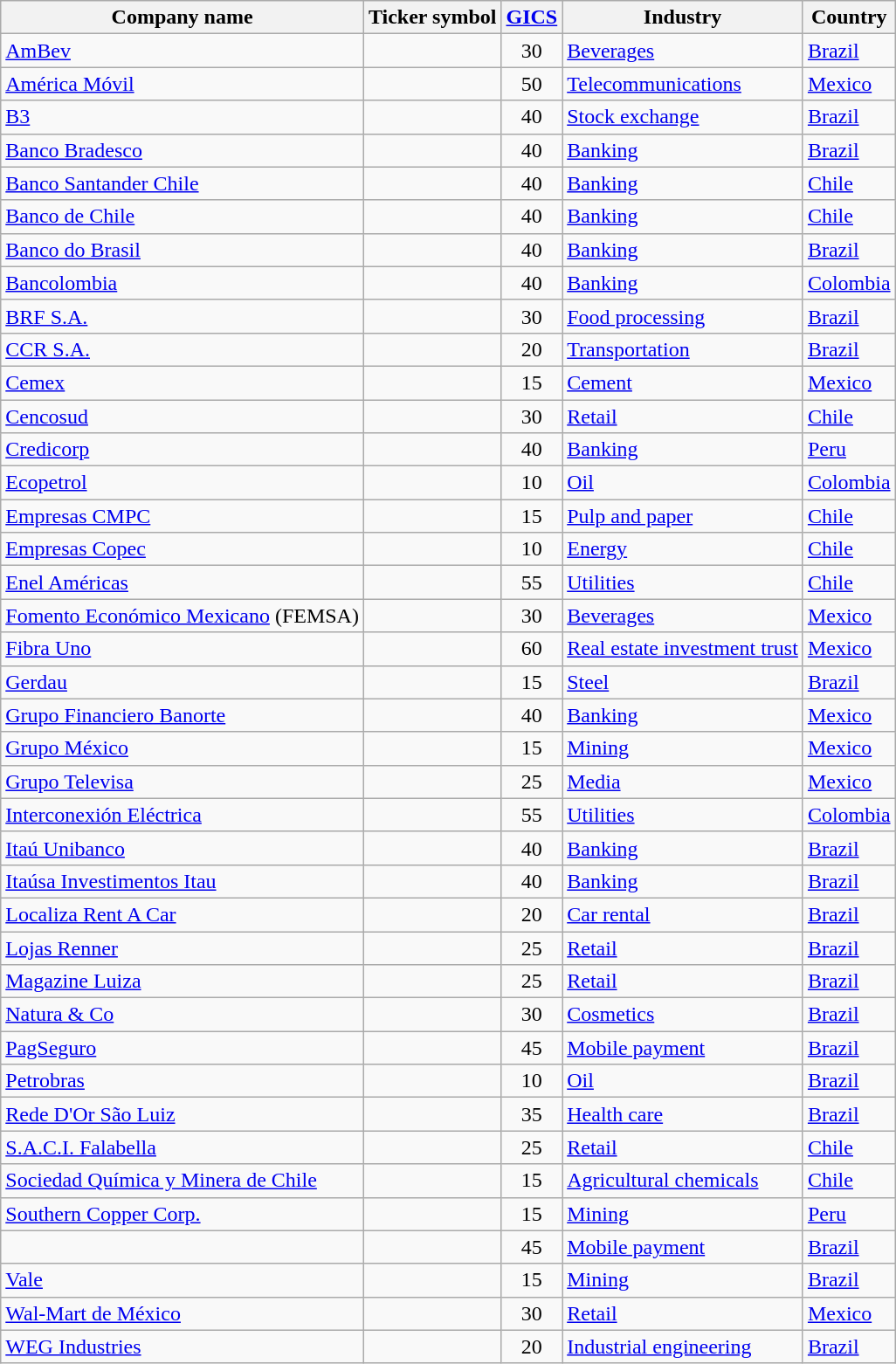<table class="wikitable sortable">
<tr>
<th>Company name</th>
<th>Ticker symbol</th>
<th><a href='#'>GICS</a></th>
<th>Industry</th>
<th>Country</th>
</tr>
<tr>
<td><a href='#'>AmBev</a></td>
<td></td>
<td align="center">30</td>
<td><a href='#'>Beverages</a></td>
<td><a href='#'>Brazil</a></td>
</tr>
<tr>
<td><a href='#'>América Móvil</a></td>
<td></td>
<td align="center">50</td>
<td><a href='#'>Telecommunications</a></td>
<td><a href='#'>Mexico</a></td>
</tr>
<tr>
<td><a href='#'>B3</a></td>
<td></td>
<td align="center">40</td>
<td><a href='#'>Stock exchange</a></td>
<td><a href='#'>Brazil</a></td>
</tr>
<tr>
<td><a href='#'>Banco Bradesco</a></td>
<td></td>
<td align="center">40</td>
<td><a href='#'>Banking</a></td>
<td><a href='#'>Brazil</a></td>
</tr>
<tr>
<td><a href='#'>Banco Santander Chile</a></td>
<td></td>
<td align="center">40</td>
<td><a href='#'>Banking</a></td>
<td><a href='#'>Chile</a></td>
</tr>
<tr>
<td><a href='#'>Banco de Chile</a></td>
<td></td>
<td align="center">40</td>
<td><a href='#'>Banking</a></td>
<td><a href='#'>Chile</a></td>
</tr>
<tr>
<td><a href='#'>Banco do Brasil</a></td>
<td></td>
<td align="center">40</td>
<td><a href='#'>Banking</a></td>
<td><a href='#'>Brazil</a></td>
</tr>
<tr>
<td><a href='#'>Bancolombia</a></td>
<td></td>
<td align="center">40</td>
<td><a href='#'>Banking</a></td>
<td><a href='#'>Colombia</a></td>
</tr>
<tr>
<td><a href='#'>BRF S.A.</a></td>
<td></td>
<td align="center">30</td>
<td><a href='#'>Food processing</a></td>
<td><a href='#'>Brazil</a></td>
</tr>
<tr>
<td><a href='#'>CCR S.A.</a></td>
<td></td>
<td align="center">20</td>
<td><a href='#'>Transportation</a></td>
<td><a href='#'>Brazil</a></td>
</tr>
<tr>
<td><a href='#'>Cemex</a></td>
<td></td>
<td align="center">15</td>
<td><a href='#'>Cement</a></td>
<td><a href='#'>Mexico</a></td>
</tr>
<tr>
<td><a href='#'>Cencosud</a></td>
<td></td>
<td align="center">30</td>
<td><a href='#'>Retail</a></td>
<td><a href='#'>Chile</a></td>
</tr>
<tr>
<td><a href='#'>Credicorp</a></td>
<td></td>
<td align="center">40</td>
<td><a href='#'>Banking</a></td>
<td><a href='#'>Peru</a></td>
</tr>
<tr>
<td><a href='#'>Ecopetrol</a></td>
<td></td>
<td align="center">10</td>
<td><a href='#'>Oil</a></td>
<td><a href='#'>Colombia</a></td>
</tr>
<tr>
<td><a href='#'>Empresas CMPC</a></td>
<td></td>
<td align="center">15</td>
<td><a href='#'>Pulp and paper</a></td>
<td><a href='#'>Chile</a></td>
</tr>
<tr>
<td><a href='#'>Empresas Copec</a></td>
<td></td>
<td align="center">10</td>
<td><a href='#'>Energy</a></td>
<td><a href='#'>Chile</a></td>
</tr>
<tr>
<td><a href='#'>Enel Américas</a></td>
<td></td>
<td align="center">55</td>
<td><a href='#'>Utilities</a></td>
<td><a href='#'>Chile</a></td>
</tr>
<tr>
<td><a href='#'>Fomento Económico Mexicano</a> (FEMSA)</td>
<td></td>
<td align="center">30</td>
<td><a href='#'>Beverages</a></td>
<td><a href='#'>Mexico</a></td>
</tr>
<tr>
<td><a href='#'>Fibra Uno</a></td>
<td></td>
<td align="center">60</td>
<td><a href='#'>Real estate investment trust</a></td>
<td><a href='#'>Mexico</a></td>
</tr>
<tr>
<td><a href='#'>Gerdau</a></td>
<td></td>
<td align="center">15</td>
<td><a href='#'>Steel</a></td>
<td><a href='#'>Brazil</a></td>
</tr>
<tr>
<td><a href='#'>Grupo Financiero Banorte</a></td>
<td></td>
<td align="center">40</td>
<td><a href='#'>Banking</a></td>
<td><a href='#'>Mexico</a></td>
</tr>
<tr>
<td><a href='#'>Grupo México</a></td>
<td></td>
<td align="center">15</td>
<td><a href='#'>Mining</a></td>
<td><a href='#'>Mexico</a></td>
</tr>
<tr>
<td><a href='#'>Grupo Televisa</a></td>
<td></td>
<td align="center">25</td>
<td><a href='#'>Media</a></td>
<td><a href='#'>Mexico</a></td>
</tr>
<tr>
<td><a href='#'>Interconexión Eléctrica</a></td>
<td></td>
<td align="center">55</td>
<td><a href='#'>Utilities</a></td>
<td><a href='#'>Colombia</a></td>
</tr>
<tr>
<td><a href='#'>Itaú Unibanco</a></td>
<td></td>
<td align="center">40</td>
<td><a href='#'>Banking</a></td>
<td><a href='#'>Brazil</a></td>
</tr>
<tr>
<td><a href='#'>Itaúsa Investimentos Itau</a></td>
<td></td>
<td align="center">40</td>
<td><a href='#'>Banking</a></td>
<td><a href='#'>Brazil</a></td>
</tr>
<tr>
<td><a href='#'>Localiza Rent A Car</a></td>
<td></td>
<td align="center">20</td>
<td><a href='#'>Car rental</a></td>
<td><a href='#'>Brazil</a></td>
</tr>
<tr>
<td><a href='#'>Lojas Renner</a></td>
<td></td>
<td align="center">25</td>
<td><a href='#'>Retail</a></td>
<td><a href='#'>Brazil</a></td>
</tr>
<tr>
<td><a href='#'>Magazine Luiza</a></td>
<td></td>
<td align="center">25</td>
<td><a href='#'>Retail</a></td>
<td><a href='#'>Brazil</a></td>
</tr>
<tr>
<td><a href='#'>Natura & Co</a></td>
<td></td>
<td align="center">30</td>
<td><a href='#'>Cosmetics</a></td>
<td><a href='#'>Brazil</a></td>
</tr>
<tr>
<td><a href='#'>PagSeguro</a></td>
<td></td>
<td align="center">45</td>
<td><a href='#'>Mobile payment</a></td>
<td><a href='#'>Brazil</a></td>
</tr>
<tr>
<td><a href='#'>Petrobras</a></td>
<td><br></td>
<td align="center">10</td>
<td><a href='#'>Oil</a></td>
<td><a href='#'>Brazil</a></td>
</tr>
<tr>
<td><a href='#'>Rede D'Or São Luiz</a></td>
<td></td>
<td align="center">35</td>
<td><a href='#'>Health care</a></td>
<td><a href='#'>Brazil</a></td>
</tr>
<tr>
<td><a href='#'>S.A.C.I. Falabella</a></td>
<td></td>
<td align="center">25</td>
<td><a href='#'>Retail</a></td>
<td><a href='#'>Chile</a></td>
</tr>
<tr>
<td><a href='#'>Sociedad Química y Minera de Chile</a></td>
<td></td>
<td align="center">15</td>
<td><a href='#'>Agricultural chemicals</a></td>
<td><a href='#'>Chile</a></td>
</tr>
<tr>
<td><a href='#'>Southern Copper Corp.</a></td>
<td></td>
<td align="center">15</td>
<td><a href='#'>Mining</a></td>
<td><a href='#'>Peru</a></td>
</tr>
<tr>
<td></td>
<td></td>
<td align="center">45</td>
<td><a href='#'>Mobile payment</a></td>
<td><a href='#'>Brazil</a></td>
</tr>
<tr>
<td><a href='#'>Vale</a></td>
<td></td>
<td align="center">15</td>
<td><a href='#'>Mining</a></td>
<td><a href='#'>Brazil</a></td>
</tr>
<tr>
<td><a href='#'>Wal-Mart de México</a></td>
<td></td>
<td align="center">30</td>
<td><a href='#'>Retail</a></td>
<td><a href='#'>Mexico</a></td>
</tr>
<tr>
<td><a href='#'>WEG Industries</a></td>
<td></td>
<td align="center">20</td>
<td><a href='#'>Industrial engineering</a></td>
<td><a href='#'>Brazil</a></td>
</tr>
</table>
